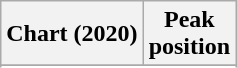<table class="wikitable sortable plainrowheaders" style="text-align:center">
<tr>
<th scope="col">Chart (2020)</th>
<th scope="col">Peak<br>position</th>
</tr>
<tr>
</tr>
<tr>
</tr>
<tr>
</tr>
</table>
